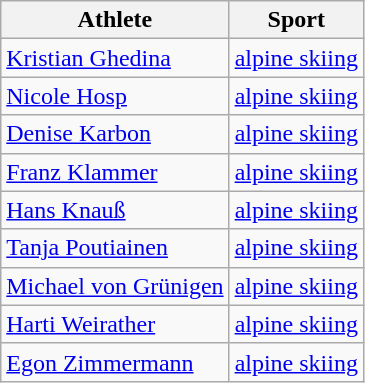<table class="wikitable sortable">
<tr class="hintergrundfarbe5">
<th>Athlete</th>
<th>Sport</th>
</tr>
<tr>
<td><a href='#'>Kristian Ghedina</a></td>
<td><a href='#'>alpine skiing</a></td>
</tr>
<tr>
<td><a href='#'>Nicole Hosp</a></td>
<td><a href='#'>alpine skiing</a></td>
</tr>
<tr>
<td><a href='#'>Denise Karbon</a></td>
<td><a href='#'>alpine skiing</a></td>
</tr>
<tr>
<td><a href='#'>Franz Klammer</a></td>
<td><a href='#'>alpine skiing</a></td>
</tr>
<tr>
<td><a href='#'>Hans Knauß</a></td>
<td><a href='#'>alpine skiing</a></td>
</tr>
<tr>
<td><a href='#'>Tanja Poutiainen</a></td>
<td><a href='#'>alpine skiing</a></td>
</tr>
<tr>
<td><a href='#'>Michael von Grünigen</a></td>
<td><a href='#'>alpine skiing</a></td>
</tr>
<tr>
<td><a href='#'>Harti Weirather</a></td>
<td><a href='#'>alpine skiing</a></td>
</tr>
<tr>
<td><a href='#'>Egon Zimmermann</a></td>
<td><a href='#'>alpine skiing</a></td>
</tr>
</table>
